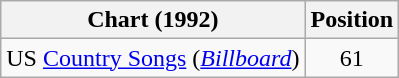<table class="wikitable sortable">
<tr>
<th scope="col">Chart (1992)</th>
<th scope="col">Position</th>
</tr>
<tr>
<td>US <a href='#'>Country Songs</a> (<em><a href='#'>Billboard</a></em>)</td>
<td align="center">61</td>
</tr>
</table>
